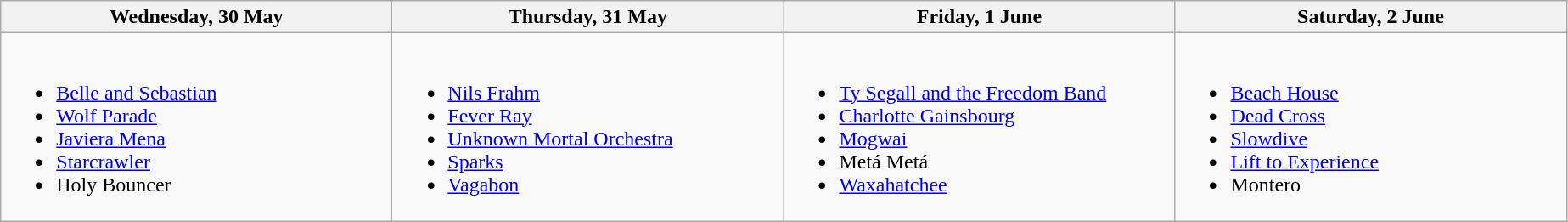<table class="wikitable">
<tr>
<th width="300">Wednesday, 30 May</th>
<th width="300">Thursday, 31 May</th>
<th width="300">Friday, 1 June</th>
<th width="300">Saturday, 2 June</th>
</tr>
<tr valign="top">
<td><br><ul><li><a href='#'>Belle and Sebastian</a></li><li><a href='#'>Wolf Parade</a></li><li><a href='#'>Javiera Mena</a></li><li><a href='#'>Starcrawler</a></li><li>Holy Bouncer</li></ul></td>
<td><br><ul><li><a href='#'>Nils Frahm</a></li><li><a href='#'>Fever Ray</a></li><li><a href='#'>Unknown Mortal Orchestra</a></li><li><a href='#'>Sparks</a></li><li><a href='#'>Vagabon</a></li></ul></td>
<td><br><ul><li><a href='#'>Ty Segall and the Freedom Band</a></li><li><a href='#'>Charlotte Gainsbourg</a></li><li><a href='#'>Mogwai</a></li><li>Metá Metá</li><li><a href='#'>Waxahatchee</a></li></ul></td>
<td><br><ul><li><a href='#'>Beach House</a></li><li><a href='#'>Dead Cross</a></li><li><a href='#'>Slowdive</a></li><li><a href='#'>Lift to Experience</a></li><li>Montero</li></ul></td>
</tr>
</table>
